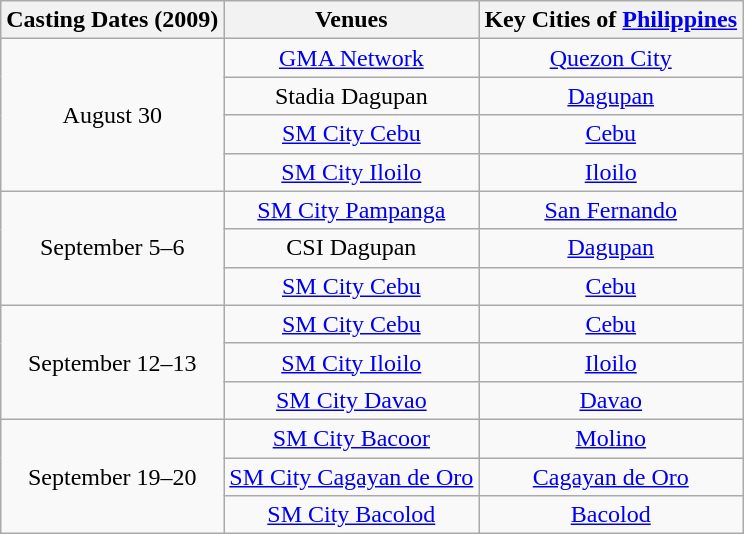<table class="wikitable" style="text-align: center;">
<tr>
<th>Casting Dates (2009)</th>
<th>Venues</th>
<th>Key Cities of <a href='#'>Philippines</a></th>
</tr>
<tr>
<td rowspan=4>August 30</td>
<td><a href='#'>GMA Network</a></td>
<td><a href='#'>Quezon City</a></td>
</tr>
<tr>
<td>Stadia Dagupan</td>
<td><a href='#'>Dagupan</a></td>
</tr>
<tr>
<td><a href='#'>SM City Cebu</a></td>
<td><a href='#'>Cebu</a></td>
</tr>
<tr>
<td><a href='#'>SM City Iloilo</a></td>
<td><a href='#'>Iloilo</a></td>
</tr>
<tr>
<td rowspan=3>September 5–6</td>
<td><a href='#'>SM City Pampanga</a></td>
<td><a href='#'>San Fernando</a></td>
</tr>
<tr>
<td>CSI Dagupan</td>
<td><a href='#'>Dagupan</a></td>
</tr>
<tr>
<td><a href='#'>SM City Cebu</a></td>
<td><a href='#'>Cebu</a></td>
</tr>
<tr>
<td rowspan=3>September 12–13</td>
<td><a href='#'>SM City Cebu</a></td>
<td><a href='#'>Cebu</a></td>
</tr>
<tr>
<td><a href='#'>SM City Iloilo</a></td>
<td><a href='#'>Iloilo</a></td>
</tr>
<tr>
<td><a href='#'>SM City Davao</a></td>
<td><a href='#'>Davao</a></td>
</tr>
<tr>
<td rowspan=3>September 19–20</td>
<td><a href='#'>SM City Bacoor</a></td>
<td><a href='#'>Molino</a></td>
</tr>
<tr>
<td><a href='#'>SM City Cagayan de Oro</a></td>
<td><a href='#'>Cagayan de Oro</a></td>
</tr>
<tr>
<td><a href='#'>SM City Bacolod</a></td>
<td><a href='#'>Bacolod</a></td>
</tr>
</table>
